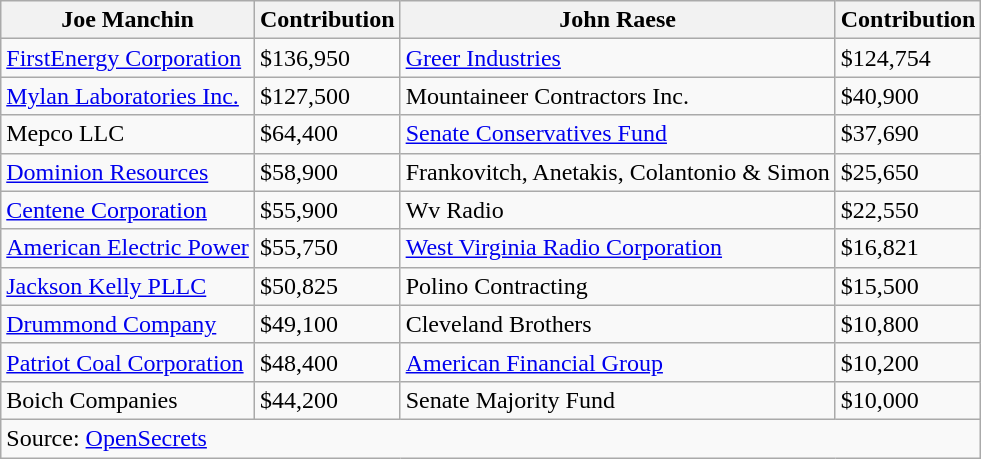<table class="wikitable sortable">
<tr>
<th>Joe Manchin</th>
<th>Contribution</th>
<th>John Raese</th>
<th>Contribution</th>
</tr>
<tr>
<td><a href='#'>FirstEnergy Corporation</a></td>
<td>$136,950</td>
<td><a href='#'>Greer Industries</a></td>
<td>$124,754</td>
</tr>
<tr>
<td><a href='#'>Mylan Laboratories Inc.</a></td>
<td>$127,500</td>
<td>Mountaineer Contractors Inc.</td>
<td>$40,900</td>
</tr>
<tr>
<td>Mepco LLC</td>
<td>$64,400</td>
<td><a href='#'>Senate Conservatives Fund</a></td>
<td>$37,690</td>
</tr>
<tr>
<td><a href='#'>Dominion Resources</a></td>
<td>$58,900</td>
<td>Frankovitch, Anetakis, Colantonio & Simon</td>
<td>$25,650</td>
</tr>
<tr>
<td><a href='#'>Centene Corporation</a></td>
<td>$55,900</td>
<td>Wv Radio</td>
<td>$22,550</td>
</tr>
<tr>
<td><a href='#'>American Electric Power</a></td>
<td>$55,750</td>
<td><a href='#'>West Virginia Radio Corporation</a></td>
<td>$16,821</td>
</tr>
<tr>
<td><a href='#'>Jackson Kelly PLLC</a></td>
<td>$50,825</td>
<td>Polino Contracting</td>
<td>$15,500</td>
</tr>
<tr>
<td><a href='#'>Drummond Company</a></td>
<td>$49,100</td>
<td>Cleveland Brothers</td>
<td>$10,800</td>
</tr>
<tr>
<td><a href='#'>Patriot Coal Corporation</a></td>
<td>$48,400</td>
<td><a href='#'>American Financial Group</a></td>
<td>$10,200</td>
</tr>
<tr>
<td>Boich Companies</td>
<td>$44,200</td>
<td>Senate Majority Fund</td>
<td>$10,000</td>
</tr>
<tr>
<td colspan=5>Source: <a href='#'>OpenSecrets</a></td>
</tr>
</table>
